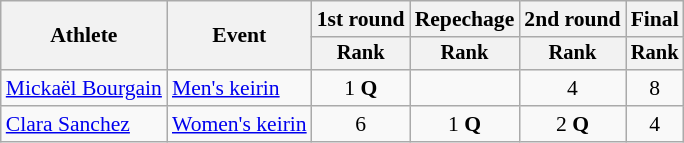<table class="wikitable" style="font-size:90%">
<tr>
<th rowspan="2">Athlete</th>
<th rowspan="2">Event</th>
<th>1st round</th>
<th>Repechage</th>
<th>2nd round</th>
<th>Final</th>
</tr>
<tr style="font-size:95%">
<th>Rank</th>
<th>Rank</th>
<th>Rank</th>
<th>Rank</th>
</tr>
<tr align=center>
<td align=left><a href='#'>Mickaël Bourgain</a></td>
<td align=left><a href='#'>Men's keirin</a></td>
<td>1 <strong>Q</strong></td>
<td></td>
<td>4</td>
<td>8</td>
</tr>
<tr align=center>
<td align=left><a href='#'>Clara Sanchez</a></td>
<td align=left><a href='#'>Women's keirin</a></td>
<td>6</td>
<td>1 <strong>Q</strong></td>
<td>2 <strong>Q</strong></td>
<td>4</td>
</tr>
</table>
